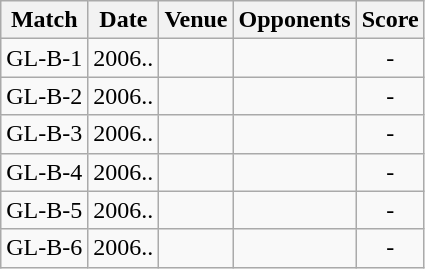<table class="wikitable" style="text-align:center;">
<tr>
<th>Match</th>
<th>Date</th>
<th>Venue</th>
<th>Opponents</th>
<th>Score</th>
</tr>
<tr>
<td>GL-B-1</td>
<td>2006..</td>
<td><a href='#'></a></td>
<td><a href='#'></a></td>
<td>-</td>
</tr>
<tr>
<td>GL-B-2</td>
<td>2006..</td>
<td><a href='#'></a></td>
<td><a href='#'></a></td>
<td>-</td>
</tr>
<tr>
<td>GL-B-3</td>
<td>2006..</td>
<td><a href='#'></a></td>
<td><a href='#'></a></td>
<td>-</td>
</tr>
<tr>
<td>GL-B-4</td>
<td>2006..</td>
<td><a href='#'></a></td>
<td><a href='#'></a></td>
<td>-</td>
</tr>
<tr>
<td>GL-B-5</td>
<td>2006..</td>
<td><a href='#'></a></td>
<td><a href='#'></a></td>
<td>-</td>
</tr>
<tr>
<td>GL-B-6</td>
<td>2006..</td>
<td><a href='#'></a></td>
<td><a href='#'></a></td>
<td>-</td>
</tr>
</table>
